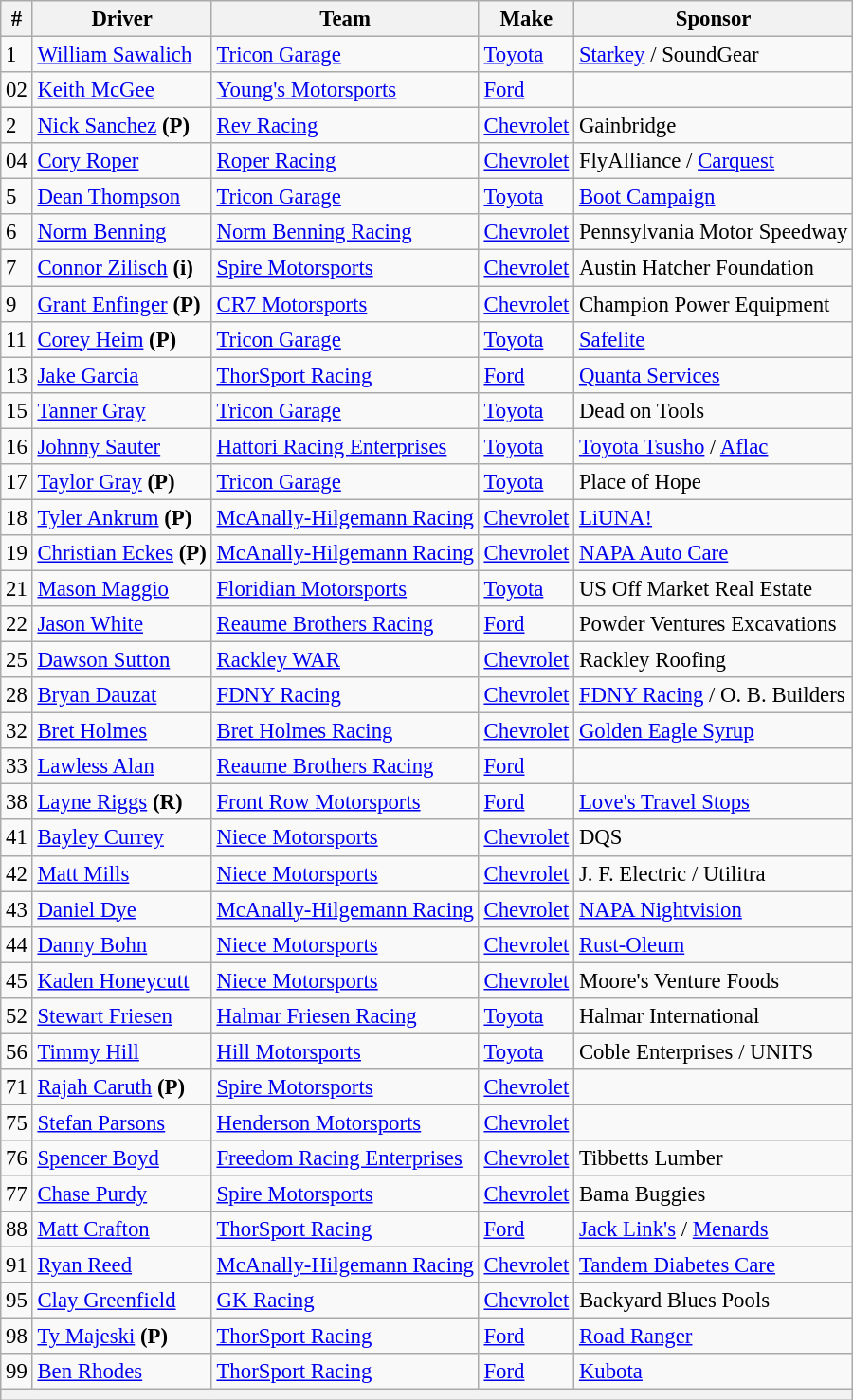<table class="wikitable" style="font-size: 95%;">
<tr>
<th>#</th>
<th>Driver</th>
<th>Team</th>
<th>Make</th>
<th>Sponsor</th>
</tr>
<tr>
<td>1</td>
<td><a href='#'>William Sawalich</a></td>
<td><a href='#'>Tricon Garage</a></td>
<td><a href='#'>Toyota</a></td>
<td><a href='#'>Starkey</a> / SoundGear</td>
</tr>
<tr>
<td>02</td>
<td><a href='#'>Keith McGee</a></td>
<td><a href='#'>Young's Motorsports</a></td>
<td><a href='#'>Ford</a></td>
<td></td>
</tr>
<tr>
<td>2</td>
<td><a href='#'>Nick Sanchez</a> <strong>(P)</strong></td>
<td><a href='#'>Rev Racing</a></td>
<td><a href='#'>Chevrolet</a></td>
<td>Gainbridge</td>
</tr>
<tr>
<td>04</td>
<td><a href='#'>Cory Roper</a></td>
<td><a href='#'>Roper Racing</a></td>
<td><a href='#'>Chevrolet</a></td>
<td>FlyAlliance / <a href='#'>Carquest</a></td>
</tr>
<tr>
<td>5</td>
<td><a href='#'>Dean Thompson</a></td>
<td><a href='#'>Tricon Garage</a></td>
<td><a href='#'>Toyota</a></td>
<td><a href='#'>Boot Campaign</a></td>
</tr>
<tr>
<td>6</td>
<td><a href='#'>Norm Benning</a></td>
<td><a href='#'>Norm Benning Racing</a></td>
<td><a href='#'>Chevrolet</a></td>
<td>Pennsylvania Motor Speedway</td>
</tr>
<tr>
<td>7</td>
<td><a href='#'>Connor Zilisch</a> <strong>(i)</strong></td>
<td><a href='#'>Spire Motorsports</a></td>
<td><a href='#'>Chevrolet</a></td>
<td>Austin Hatcher Foundation</td>
</tr>
<tr>
<td>9</td>
<td><a href='#'>Grant Enfinger</a> <strong>(P)</strong></td>
<td><a href='#'>CR7 Motorsports</a></td>
<td><a href='#'>Chevrolet</a></td>
<td>Champion Power Equipment</td>
</tr>
<tr>
<td>11</td>
<td><a href='#'>Corey Heim</a> <strong>(P)</strong></td>
<td><a href='#'>Tricon Garage</a></td>
<td><a href='#'>Toyota</a></td>
<td><a href='#'>Safelite</a></td>
</tr>
<tr>
<td>13</td>
<td><a href='#'>Jake Garcia</a></td>
<td><a href='#'>ThorSport Racing</a></td>
<td><a href='#'>Ford</a></td>
<td><a href='#'>Quanta Services</a></td>
</tr>
<tr>
<td>15</td>
<td><a href='#'>Tanner Gray</a></td>
<td><a href='#'>Tricon Garage</a></td>
<td><a href='#'>Toyota</a></td>
<td>Dead on Tools</td>
</tr>
<tr>
<td>16</td>
<td><a href='#'>Johnny Sauter</a></td>
<td><a href='#'>Hattori Racing Enterprises</a></td>
<td><a href='#'>Toyota</a></td>
<td><a href='#'>Toyota Tsusho</a> / <a href='#'>Aflac</a></td>
</tr>
<tr>
<td>17</td>
<td><a href='#'>Taylor Gray</a> <strong>(P)</strong></td>
<td><a href='#'>Tricon Garage</a></td>
<td><a href='#'>Toyota</a></td>
<td>Place of Hope</td>
</tr>
<tr>
<td>18</td>
<td><a href='#'>Tyler Ankrum</a> <strong>(P)</strong></td>
<td><a href='#'>McAnally-Hilgemann Racing</a></td>
<td><a href='#'>Chevrolet</a></td>
<td><a href='#'>LiUNA!</a></td>
</tr>
<tr>
<td>19</td>
<td nowrap><a href='#'>Christian Eckes</a> <strong>(P)</strong></td>
<td><a href='#'>McAnally-Hilgemann Racing</a></td>
<td><a href='#'>Chevrolet</a></td>
<td><a href='#'>NAPA Auto Care</a></td>
</tr>
<tr>
<td>21</td>
<td><a href='#'>Mason Maggio</a></td>
<td><a href='#'>Floridian Motorsports</a></td>
<td><a href='#'>Toyota</a></td>
<td>US Off Market Real Estate</td>
</tr>
<tr>
<td>22</td>
<td><a href='#'>Jason White</a></td>
<td><a href='#'>Reaume Brothers Racing</a></td>
<td><a href='#'>Ford</a></td>
<td nowrap>Powder Ventures Excavations</td>
</tr>
<tr>
<td>25</td>
<td><a href='#'>Dawson Sutton</a></td>
<td><a href='#'>Rackley WAR</a></td>
<td><a href='#'>Chevrolet</a></td>
<td>Rackley Roofing</td>
</tr>
<tr>
<td>28</td>
<td><a href='#'>Bryan Dauzat</a></td>
<td><a href='#'>FDNY Racing</a></td>
<td><a href='#'>Chevrolet</a></td>
<td><a href='#'>FDNY Racing</a> / O. B. Builders</td>
</tr>
<tr>
<td>32</td>
<td><a href='#'>Bret Holmes</a></td>
<td><a href='#'>Bret Holmes Racing</a></td>
<td><a href='#'>Chevrolet</a></td>
<td><a href='#'>Golden Eagle Syrup</a></td>
</tr>
<tr>
<td>33</td>
<td><a href='#'>Lawless Alan</a></td>
<td><a href='#'>Reaume Brothers Racing</a></td>
<td><a href='#'>Ford</a></td>
<td></td>
</tr>
<tr>
<td>38</td>
<td><a href='#'>Layne Riggs</a> <strong>(R)</strong></td>
<td><a href='#'>Front Row Motorsports</a></td>
<td><a href='#'>Ford</a></td>
<td><a href='#'>Love's Travel Stops</a></td>
</tr>
<tr>
<td>41</td>
<td><a href='#'>Bayley Currey</a></td>
<td><a href='#'>Niece Motorsports</a></td>
<td><a href='#'>Chevrolet</a></td>
<td>DQS</td>
</tr>
<tr>
<td>42</td>
<td><a href='#'>Matt Mills</a></td>
<td><a href='#'>Niece Motorsports</a></td>
<td><a href='#'>Chevrolet</a></td>
<td>J. F. Electric / Utilitra</td>
</tr>
<tr>
<td>43</td>
<td><a href='#'>Daniel Dye</a></td>
<td><a href='#'>McAnally-Hilgemann Racing</a></td>
<td><a href='#'>Chevrolet</a></td>
<td><a href='#'>NAPA Nightvision</a></td>
</tr>
<tr>
<td>44</td>
<td><a href='#'>Danny Bohn</a></td>
<td><a href='#'>Niece Motorsports</a></td>
<td><a href='#'>Chevrolet</a></td>
<td><a href='#'>Rust-Oleum</a></td>
</tr>
<tr>
<td>45</td>
<td><a href='#'>Kaden Honeycutt</a></td>
<td><a href='#'>Niece Motorsports</a></td>
<td><a href='#'>Chevrolet</a></td>
<td>Moore's Venture Foods</td>
</tr>
<tr>
<td>52</td>
<td><a href='#'>Stewart Friesen</a></td>
<td><a href='#'>Halmar Friesen Racing</a></td>
<td><a href='#'>Toyota</a></td>
<td>Halmar International</td>
</tr>
<tr>
<td>56</td>
<td><a href='#'>Timmy Hill</a></td>
<td><a href='#'>Hill Motorsports</a></td>
<td><a href='#'>Toyota</a></td>
<td>Coble Enterprises / UNITS</td>
</tr>
<tr>
<td>71</td>
<td><a href='#'>Rajah Caruth</a> <strong>(P)</strong></td>
<td><a href='#'>Spire Motorsports</a></td>
<td><a href='#'>Chevrolet</a></td>
<td></td>
</tr>
<tr>
<td>75</td>
<td><a href='#'>Stefan Parsons</a></td>
<td><a href='#'>Henderson Motorsports</a></td>
<td><a href='#'>Chevrolet</a></td>
<td></td>
</tr>
<tr>
<td>76</td>
<td><a href='#'>Spencer Boyd</a></td>
<td nowrap=""><a href='#'>Freedom Racing Enterprises</a></td>
<td><a href='#'>Chevrolet</a></td>
<td>Tibbetts Lumber</td>
</tr>
<tr>
<td>77</td>
<td><a href='#'>Chase Purdy</a></td>
<td><a href='#'>Spire Motorsports</a></td>
<td><a href='#'>Chevrolet</a></td>
<td>Bama Buggies</td>
</tr>
<tr>
<td>88</td>
<td><a href='#'>Matt Crafton</a></td>
<td><a href='#'>ThorSport Racing</a></td>
<td><a href='#'>Ford</a></td>
<td><a href='#'>Jack Link's</a> / <a href='#'>Menards</a></td>
</tr>
<tr>
<td>91</td>
<td><a href='#'>Ryan Reed</a></td>
<td><a href='#'>McAnally-Hilgemann Racing</a></td>
<td><a href='#'>Chevrolet</a></td>
<td><a href='#'>Tandem Diabetes Care</a></td>
</tr>
<tr>
<td>95</td>
<td><a href='#'>Clay Greenfield</a></td>
<td><a href='#'>GK Racing</a></td>
<td><a href='#'>Chevrolet</a></td>
<td>Backyard Blues Pools</td>
</tr>
<tr>
<td>98</td>
<td><a href='#'>Ty Majeski</a> <strong>(P)</strong></td>
<td><a href='#'>ThorSport Racing</a></td>
<td><a href='#'>Ford</a></td>
<td><a href='#'>Road Ranger</a></td>
</tr>
<tr>
<td>99</td>
<td><a href='#'>Ben Rhodes</a></td>
<td><a href='#'>ThorSport Racing</a></td>
<td><a href='#'>Ford</a></td>
<td><a href='#'>Kubota</a></td>
</tr>
<tr>
<th colspan="5"></th>
</tr>
</table>
